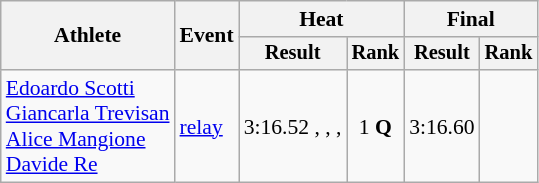<table class="wikitable" style="font-size:90%">
<tr>
<th rowspan="2">Athlete</th>
<th rowspan="2">Event</th>
<th colspan="2">Heat</th>
<th colspan="2">Final</th>
</tr>
<tr style="font-size:95%">
<th>Result</th>
<th>Rank</th>
<th>Result</th>
<th>Rank</th>
</tr>
<tr align=center>
<td align=left><a href='#'>Edoardo Scotti</a><br><a href='#'>Giancarla Trevisan</a><br><a href='#'>Alice Mangione</a><br><a href='#'>Davide Re</a></td>
<td align=left><a href='#'> relay</a></td>
<td>3:16.52 , , , </td>
<td>1 <strong>Q</strong></td>
<td>3:16.60</td>
<td></td>
</tr>
</table>
